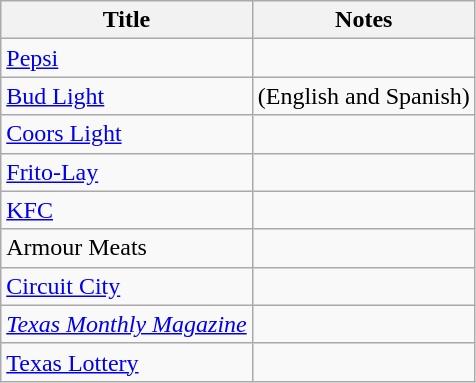<table class="wikitable sortable">
<tr>
<th>Title</th>
<th>Notes</th>
</tr>
<tr>
<td><a href='#'>Pepsi</a></td>
<td></td>
</tr>
<tr>
<td><a href='#'>Bud Light</a></td>
<td>(English and Spanish)</td>
</tr>
<tr>
<td><a href='#'>Coors Light</a></td>
<td></td>
</tr>
<tr>
<td><a href='#'>Frito-Lay</a></td>
<td></td>
</tr>
<tr>
<td><a href='#'>KFC</a></td>
<td></td>
</tr>
<tr>
<td>Armour Meats</td>
<td></td>
</tr>
<tr>
<td><a href='#'>Circuit City</a></td>
<td></td>
</tr>
<tr>
<td><em><a href='#'>Texas Monthly Magazine</a></em></td>
<td></td>
</tr>
<tr>
<td><a href='#'>Texas Lottery</a></td>
<td></td>
</tr>
</table>
